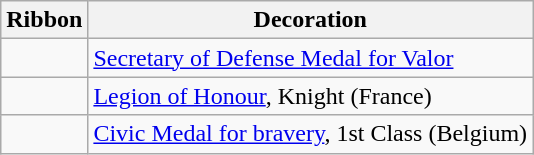<table class="wikitable">
<tr>
<th>Ribbon</th>
<th>Decoration</th>
</tr>
<tr>
<td></td>
<td><a href='#'>Secretary of Defense Medal for Valor</a></td>
</tr>
<tr>
<td></td>
<td><a href='#'>Legion of Honour</a>, Knight (France)</td>
</tr>
<tr>
<td></td>
<td><a href='#'>Civic Medal for bravery</a>, 1st Class (Belgium)</td>
</tr>
</table>
